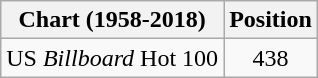<table class="wikitable plainrowheaders">
<tr>
<th>Chart (1958-2018)</th>
<th>Position</th>
</tr>
<tr>
<td>US <em>Billboard</em> Hot 100</td>
<td style="text-align:center;">438</td>
</tr>
</table>
